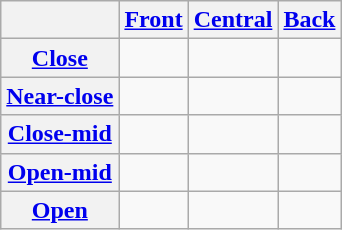<table class="wikitable" style="text-align:center;">
<tr>
<th></th>
<th><a href='#'>Front</a></th>
<th><a href='#'>Central</a></th>
<th><a href='#'>Back</a></th>
</tr>
<tr>
<th><a href='#'>Close</a></th>
<td></td>
<td></td>
<td></td>
</tr>
<tr>
<th><a href='#'>Near-close</a></th>
<td></td>
<td></td>
<td></td>
</tr>
<tr>
<th><a href='#'>Close-mid</a></th>
<td></td>
<td></td>
<td></td>
</tr>
<tr>
<th><a href='#'>Open-mid</a></th>
<td></td>
<td></td>
<td></td>
</tr>
<tr>
<th><a href='#'>Open</a></th>
<td></td>
<td></td>
<td></td>
</tr>
</table>
